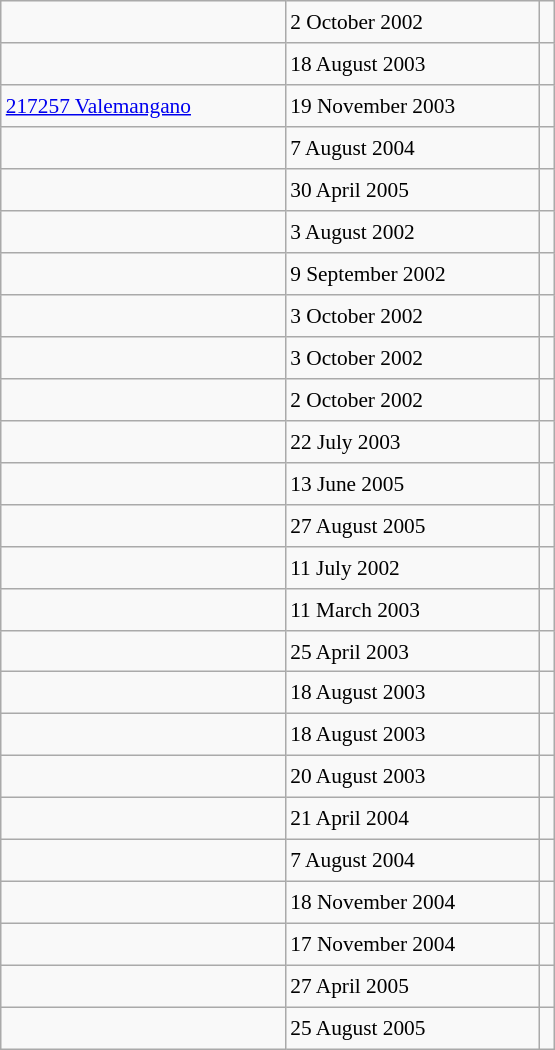<table class="wikitable" style="font-size: 89%; float: left; width: 26em; margin-right: 1em; height: 700px">
<tr>
<td></td>
<td>2 October 2002</td>
<td></td>
</tr>
<tr>
<td></td>
<td>18 August 2003</td>
<td></td>
</tr>
<tr>
<td><a href='#'>217257 Valemangano</a></td>
<td>19 November 2003</td>
<td></td>
</tr>
<tr>
<td></td>
<td>7 August 2004</td>
<td></td>
</tr>
<tr>
<td></td>
<td>30 April 2005</td>
<td></td>
</tr>
<tr>
<td></td>
<td>3 August 2002</td>
<td></td>
</tr>
<tr>
<td></td>
<td>9 September 2002</td>
<td></td>
</tr>
<tr>
<td></td>
<td>3 October 2002</td>
<td></td>
</tr>
<tr>
<td></td>
<td>3 October 2002</td>
<td></td>
</tr>
<tr>
<td></td>
<td>2 October 2002</td>
<td></td>
</tr>
<tr>
<td></td>
<td>22 July 2003</td>
<td></td>
</tr>
<tr>
<td></td>
<td>13 June 2005</td>
<td></td>
</tr>
<tr>
<td></td>
<td>27 August 2005</td>
<td></td>
</tr>
<tr>
<td></td>
<td>11 July 2002</td>
<td></td>
</tr>
<tr>
<td></td>
<td>11 March 2003</td>
<td></td>
</tr>
<tr>
<td></td>
<td>25 April 2003</td>
<td></td>
</tr>
<tr>
<td></td>
<td>18 August 2003</td>
<td></td>
</tr>
<tr>
<td></td>
<td>18 August 2003</td>
<td></td>
</tr>
<tr>
<td></td>
<td>20 August 2003</td>
<td></td>
</tr>
<tr>
<td></td>
<td>21 April 2004</td>
<td></td>
</tr>
<tr>
<td></td>
<td>7 August 2004</td>
<td></td>
</tr>
<tr>
<td></td>
<td>18 November 2004</td>
<td></td>
</tr>
<tr>
<td></td>
<td>17 November 2004</td>
<td></td>
</tr>
<tr>
<td></td>
<td>27 April 2005</td>
<td></td>
</tr>
<tr>
<td></td>
<td>25 August 2005</td>
<td></td>
</tr>
</table>
